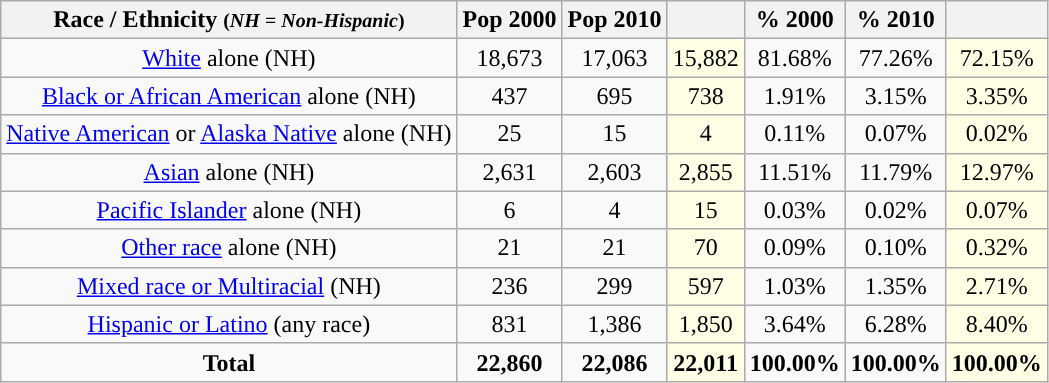<table class="wikitable" style="text-align:center;">
<tr>
<th>Race / Ethnicity <small>(<em>NH = Non-Hispanic</em>)</small></th>
<th>Pop 2000</th>
<th>Pop 2010</th>
<th></th>
<th>% 2000</th>
<th>% 2010</th>
<th></th>
</tr>
<tr>
<td><a href='#'>White</a> alone (NH)</td>
<td>18,673</td>
<td>17,063</td>
<td style='background: #ffffe6;'>15,882</td>
<td>81.68%</td>
<td>77.26%</td>
<td style='background: #ffffe6;'>72.15%</td>
</tr>
<tr>
<td><a href='#'>Black or African American</a> alone (NH)</td>
<td>437</td>
<td>695</td>
<td style='background: #ffffe6;'>738</td>
<td>1.91%</td>
<td>3.15%</td>
<td style='background: #ffffe6;'>3.35%</td>
</tr>
<tr>
<td><a href='#'>Native American</a> or <a href='#'>Alaska Native</a> alone (NH)</td>
<td>25</td>
<td>15</td>
<td style='background: #ffffe6;'>4</td>
<td>0.11%</td>
<td>0.07%</td>
<td style='background: #ffffe6;'>0.02%</td>
</tr>
<tr>
<td><a href='#'>Asian</a> alone (NH)</td>
<td>2,631</td>
<td>2,603</td>
<td style='background: #ffffe6;'>2,855</td>
<td>11.51%</td>
<td>11.79%</td>
<td style='background: #ffffe6;'>12.97%</td>
</tr>
<tr>
<td><a href='#'>Pacific Islander</a> alone (NH)</td>
<td>6</td>
<td>4</td>
<td style='background: #ffffe6;'>15</td>
<td>0.03%</td>
<td>0.02%</td>
<td style='background: #ffffe6;'>0.07%</td>
</tr>
<tr>
<td><a href='#'>Other race</a> alone (NH)</td>
<td>21</td>
<td>21</td>
<td style='background: #ffffe6;'>70</td>
<td>0.09%</td>
<td>0.10%</td>
<td style='background: #ffffe6;'>0.32%</td>
</tr>
<tr>
<td><a href='#'>Mixed race or Multiracial</a> (NH)</td>
<td>236</td>
<td>299</td>
<td style='background: #ffffe6;'>597</td>
<td>1.03%</td>
<td>1.35%</td>
<td style='background: #ffffe6;'>2.71%</td>
</tr>
<tr>
<td><a href='#'>Hispanic or Latino</a> (any race)</td>
<td>831</td>
<td>1,386</td>
<td style='background: #ffffe6;'>1,850</td>
<td>3.64%</td>
<td>6.28%</td>
<td style='background: #ffffe6;'>8.40%</td>
</tr>
<tr>
<td><strong>Total</strong></td>
<td><strong>22,860</strong></td>
<td><strong>22,086</strong></td>
<td style='background: #ffffe6;'><strong>22,011</strong></td>
<td><strong>100.00%</strong></td>
<td><strong>100.00%</strong></td>
<td style='background: #ffffe6;'><strong>100.00%</strong></td>
</tr>
</table>
